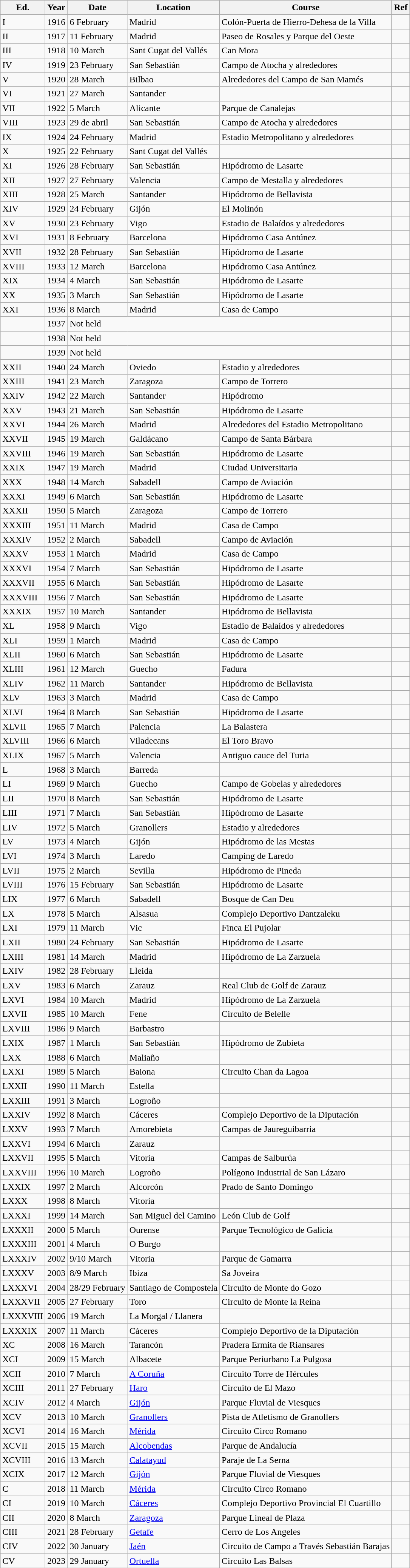<table class="wikitable">
<tr>
<th>Ed.</th>
<th>Year</th>
<th>Date</th>
<th>Location</th>
<th>Course</th>
<th>Ref</th>
</tr>
<tr>
<td>I</td>
<td>1916</td>
<td>6 February</td>
<td>Madrid</td>
<td>Colón-Puerta de Hierro-Dehesa de la Villa</td>
<td></td>
</tr>
<tr>
<td>II</td>
<td>1917</td>
<td>11 February</td>
<td>Madrid</td>
<td>Paseo de Rosales y Parque del Oeste</td>
<td></td>
</tr>
<tr>
<td>III</td>
<td>1918</td>
<td>10 March</td>
<td>Sant Cugat del Vallés</td>
<td>Can Mora</td>
<td></td>
</tr>
<tr>
<td>IV</td>
<td>1919</td>
<td>23 February</td>
<td>San Sebastián</td>
<td>Campo de Atocha y alrededores</td>
<td></td>
</tr>
<tr>
<td>V</td>
<td>1920</td>
<td>28 March</td>
<td>Bilbao</td>
<td>Alrededores del Campo de San Mamés</td>
<td></td>
</tr>
<tr>
<td>VI</td>
<td>1921</td>
<td>27 March</td>
<td>Santander</td>
<td></td>
<td></td>
</tr>
<tr>
<td>VII</td>
<td>1922</td>
<td>5 March</td>
<td>Alicante</td>
<td>Parque de Canalejas</td>
<td></td>
</tr>
<tr>
<td>VIII</td>
<td>1923</td>
<td>29 de abril</td>
<td>San Sebastián</td>
<td>Campo de Atocha y alrededores</td>
<td></td>
</tr>
<tr>
<td>IX</td>
<td>1924</td>
<td>24 February</td>
<td>Madrid</td>
<td>Estadio Metropolitano y alrededores</td>
<td></td>
</tr>
<tr>
<td>X</td>
<td>1925</td>
<td>22 February</td>
<td>Sant Cugat del Vallés</td>
<td></td>
<td></td>
</tr>
<tr>
<td>XI</td>
<td>1926</td>
<td>28 February</td>
<td>San Sebastián</td>
<td>Hipódromo de Lasarte</td>
<td></td>
</tr>
<tr>
<td>XII</td>
<td>1927</td>
<td>27 February</td>
<td>Valencia</td>
<td>Campo de Mestalla y alrededores</td>
<td></td>
</tr>
<tr>
<td>XIII</td>
<td>1928</td>
<td>25 March</td>
<td>Santander</td>
<td>Hipódromo de Bellavista</td>
<td></td>
</tr>
<tr>
<td>XIV</td>
<td>1929</td>
<td>24 February</td>
<td>Gijón</td>
<td>El Molinón</td>
<td></td>
</tr>
<tr>
<td>XV</td>
<td>1930</td>
<td>23 February</td>
<td>Vigo</td>
<td>Estadio de Balaídos y alrededores</td>
<td></td>
</tr>
<tr>
<td>XVI</td>
<td>1931</td>
<td>8 February</td>
<td>Barcelona</td>
<td>Hipódromo Casa Antúnez</td>
<td></td>
</tr>
<tr>
<td>XVII</td>
<td>1932</td>
<td>28 February</td>
<td>San Sebastián</td>
<td>Hipódromo de Lasarte</td>
<td></td>
</tr>
<tr>
<td>XVIII</td>
<td>1933</td>
<td>12 March</td>
<td>Barcelona</td>
<td>Hipódromo Casa Antúnez</td>
<td></td>
</tr>
<tr>
<td>XIX</td>
<td>1934</td>
<td>4 March</td>
<td>San Sebastián</td>
<td>Hipódromo de Lasarte</td>
<td></td>
</tr>
<tr>
<td>XX</td>
<td>1935</td>
<td>3 March</td>
<td>San Sebastián</td>
<td>Hipódromo de Lasarte</td>
<td></td>
</tr>
<tr>
<td>XXI</td>
<td>1936</td>
<td>8 March</td>
<td>Madrid</td>
<td>Casa de Campo</td>
<td></td>
</tr>
<tr>
<td></td>
<td>1937</td>
<td colspan="3">Not held</td>
<td></td>
</tr>
<tr>
<td></td>
<td>1938</td>
<td colspan="3">Not held</td>
<td></td>
</tr>
<tr>
<td></td>
<td>1939</td>
<td colspan="3">Not held</td>
<td></td>
</tr>
<tr>
<td>XXII</td>
<td>1940</td>
<td>24 March</td>
<td>Oviedo</td>
<td>Estadio y alrededores</td>
<td></td>
</tr>
<tr>
<td>XXIII</td>
<td>1941</td>
<td>23 March</td>
<td>Zaragoza</td>
<td>Campo de Torrero</td>
<td></td>
</tr>
<tr>
<td>XXIV</td>
<td>1942</td>
<td>22 March</td>
<td>Santander</td>
<td>Hipódromo</td>
<td></td>
</tr>
<tr>
<td>XXV</td>
<td>1943</td>
<td>21 March</td>
<td>San Sebastián</td>
<td>Hipódromo de Lasarte</td>
<td></td>
</tr>
<tr>
<td>XXVI</td>
<td>1944</td>
<td>26 March</td>
<td>Madrid</td>
<td>Alrededores del Estadio Metropolitano</td>
<td></td>
</tr>
<tr>
<td>XXVII</td>
<td>1945</td>
<td>19 March</td>
<td>Galdácano</td>
<td>Campo de Santa Bárbara</td>
<td></td>
</tr>
<tr>
<td>XXVIII</td>
<td>1946</td>
<td>19 March</td>
<td>San Sebastián</td>
<td>Hipódromo de Lasarte</td>
<td></td>
</tr>
<tr>
<td>XXIX</td>
<td>1947</td>
<td>19 March</td>
<td>Madrid</td>
<td>Ciudad Universitaria</td>
<td></td>
</tr>
<tr>
<td>XXX</td>
<td>1948</td>
<td>14 March</td>
<td>Sabadell</td>
<td>Campo de Aviación</td>
<td></td>
</tr>
<tr>
<td>XXXI</td>
<td>1949</td>
<td>6 March</td>
<td>San Sebastián</td>
<td>Hipódromo de Lasarte</td>
<td></td>
</tr>
<tr>
<td>XXXII</td>
<td>1950</td>
<td>5 March</td>
<td>Zaragoza</td>
<td>Campo de Torrero</td>
<td></td>
</tr>
<tr>
<td>XXXIII</td>
<td>1951</td>
<td>11 March</td>
<td>Madrid</td>
<td>Casa de Campo</td>
<td></td>
</tr>
<tr>
<td>XXXIV</td>
<td>1952</td>
<td>2 March</td>
<td>Sabadell</td>
<td>Campo de Aviación</td>
<td></td>
</tr>
<tr>
<td>XXXV</td>
<td>1953</td>
<td>1 March</td>
<td>Madrid</td>
<td>Casa de Campo</td>
<td></td>
</tr>
<tr>
<td>XXXVI</td>
<td>1954</td>
<td>7 March</td>
<td>San Sebastián</td>
<td>Hipódromo de Lasarte</td>
<td></td>
</tr>
<tr>
<td>XXXVII</td>
<td>1955</td>
<td>6 March</td>
<td>San Sebastián</td>
<td>Hipódromo de Lasarte</td>
<td></td>
</tr>
<tr>
<td>XXXVIII</td>
<td>1956</td>
<td>7 March</td>
<td>San Sebastián</td>
<td>Hipódromo de Lasarte</td>
<td></td>
</tr>
<tr>
<td>XXXIX</td>
<td>1957</td>
<td>10 March</td>
<td>Santander</td>
<td>Hipódromo de Bellavista</td>
<td></td>
</tr>
<tr>
<td>XL</td>
<td>1958</td>
<td>9 March</td>
<td>Vigo</td>
<td>Estadio de Balaídos y alrededores</td>
<td></td>
</tr>
<tr>
<td>XLI</td>
<td>1959</td>
<td>1 March</td>
<td>Madrid</td>
<td>Casa de Campo</td>
<td></td>
</tr>
<tr>
<td>XLII</td>
<td>1960</td>
<td>6 March</td>
<td>San Sebastián</td>
<td>Hipódromo de Lasarte</td>
<td></td>
</tr>
<tr>
<td>XLIII</td>
<td>1961</td>
<td>12 March</td>
<td>Guecho</td>
<td>Fadura</td>
<td></td>
</tr>
<tr>
<td>XLIV</td>
<td>1962</td>
<td>11 March</td>
<td>Santander</td>
<td>Hipódromo de Bellavista</td>
<td></td>
</tr>
<tr>
<td>XLV</td>
<td>1963</td>
<td>3 March</td>
<td>Madrid</td>
<td>Casa de Campo</td>
<td></td>
</tr>
<tr>
<td>XLVI</td>
<td>1964</td>
<td>8 March</td>
<td>San Sebastián</td>
<td>Hipódromo de Lasarte</td>
<td></td>
</tr>
<tr>
<td>XLVII</td>
<td>1965</td>
<td>7 March</td>
<td>Palencia</td>
<td>La Balastera</td>
<td></td>
</tr>
<tr>
<td>XLVIII</td>
<td>1966</td>
<td>6 March</td>
<td>Viladecans</td>
<td>El Toro Bravo</td>
<td></td>
</tr>
<tr>
<td>XLIX</td>
<td>1967</td>
<td>5 March</td>
<td>Valencia</td>
<td>Antiguo cauce del Turia</td>
<td></td>
</tr>
<tr>
<td>L</td>
<td>1968</td>
<td>3 March</td>
<td>Barreda</td>
<td></td>
<td></td>
</tr>
<tr>
<td>LI</td>
<td>1969</td>
<td>9 March</td>
<td>Guecho</td>
<td>Campo de Gobelas y alrededores</td>
<td></td>
</tr>
<tr>
<td>LII</td>
<td>1970</td>
<td>8 March</td>
<td>San Sebastián</td>
<td>Hipódromo de Lasarte</td>
<td></td>
</tr>
<tr>
<td>LIII</td>
<td>1971</td>
<td>7 March</td>
<td>San Sebastián</td>
<td>Hipódromo de Lasarte</td>
<td></td>
</tr>
<tr>
<td>LIV</td>
<td>1972</td>
<td>5 March</td>
<td>Granollers</td>
<td>Estadio y alrededores</td>
<td></td>
</tr>
<tr>
<td>LV</td>
<td>1973</td>
<td>4 March</td>
<td>Gijón</td>
<td>Hipódromo de las Mestas</td>
<td></td>
</tr>
<tr>
<td>LVI</td>
<td>1974</td>
<td>3 March</td>
<td>Laredo</td>
<td>Camping de Laredo</td>
<td></td>
</tr>
<tr>
<td>LVII</td>
<td>1975</td>
<td>2 March</td>
<td>Sevilla</td>
<td>Hipódromo de Pineda</td>
<td></td>
</tr>
<tr>
<td>LVIII</td>
<td>1976</td>
<td>15 February</td>
<td>San Sebastián</td>
<td>Hipódromo de Lasarte</td>
<td></td>
</tr>
<tr>
<td>LIX</td>
<td>1977</td>
<td>6 March</td>
<td>Sabadell</td>
<td>Bosque de Can Deu</td>
<td></td>
</tr>
<tr>
<td>LX</td>
<td>1978</td>
<td>5 March</td>
<td>Alsasua</td>
<td>Complejo Deportivo Dantzaleku</td>
<td></td>
</tr>
<tr>
<td>LXI</td>
<td>1979</td>
<td>11 March</td>
<td>Vic</td>
<td>Finca El Pujolar</td>
<td></td>
</tr>
<tr>
<td>LXII</td>
<td>1980</td>
<td>24 February</td>
<td>San Sebastián</td>
<td>Hipódromo de Lasarte</td>
<td></td>
</tr>
<tr>
<td>LXIII</td>
<td>1981</td>
<td>14 March</td>
<td>Madrid</td>
<td>Hipódromo de La Zarzuela</td>
<td></td>
</tr>
<tr>
<td>LXIV</td>
<td>1982</td>
<td>28 February</td>
<td>Lleida</td>
<td></td>
<td></td>
</tr>
<tr>
<td>LXV</td>
<td>1983</td>
<td>6 March</td>
<td>Zarauz</td>
<td>Real Club de Golf de Zarauz</td>
<td></td>
</tr>
<tr>
<td>LXVI</td>
<td>1984</td>
<td>10 March</td>
<td>Madrid</td>
<td>Hipódromo de La Zarzuela</td>
<td></td>
</tr>
<tr>
<td>LXVII</td>
<td>1985</td>
<td>10 March</td>
<td>Fene</td>
<td>Circuito de Belelle</td>
<td></td>
</tr>
<tr>
<td>LXVIII</td>
<td>1986</td>
<td>9 March</td>
<td>Barbastro</td>
<td></td>
<td></td>
</tr>
<tr>
<td>LXIX</td>
<td>1987</td>
<td>1 March</td>
<td>San Sebastián</td>
<td>Hipódromo de Zubieta</td>
<td></td>
</tr>
<tr>
<td>LXX</td>
<td>1988</td>
<td>6 March</td>
<td>Maliaño</td>
<td></td>
<td></td>
</tr>
<tr>
<td>LXXI</td>
<td>1989</td>
<td>5 March</td>
<td>Baiona</td>
<td>Circuito Chan da Lagoa</td>
<td></td>
</tr>
<tr>
<td>LXXII</td>
<td>1990</td>
<td>11 March</td>
<td>Estella</td>
<td></td>
<td></td>
</tr>
<tr>
<td>LXXIII</td>
<td>1991</td>
<td>3 March</td>
<td>Logroño</td>
<td></td>
<td></td>
</tr>
<tr>
<td>LXXIV</td>
<td>1992</td>
<td>8 March</td>
<td>Cáceres</td>
<td>Complejo Deportivo de la Diputación</td>
<td></td>
</tr>
<tr>
<td>LXXV</td>
<td>1993</td>
<td>7 March</td>
<td>Amorebieta</td>
<td>Campas de Jaureguibarria</td>
<td></td>
</tr>
<tr>
<td>LXXVI</td>
<td>1994</td>
<td>6 March</td>
<td>Zarauz</td>
<td></td>
<td></td>
</tr>
<tr>
<td>LXXVII</td>
<td>1995</td>
<td>5 March</td>
<td>Vitoria</td>
<td>Campas de Salburúa</td>
<td></td>
</tr>
<tr>
<td>LXXVIII</td>
<td>1996</td>
<td>10 March</td>
<td>Logroño</td>
<td>Polígono Industrial de San Lázaro</td>
<td></td>
</tr>
<tr>
<td>LXXIX</td>
<td>1997</td>
<td>2 March</td>
<td>Alcorcón</td>
<td>Prado de Santo Domingo</td>
<td></td>
</tr>
<tr>
<td>LXXX</td>
<td>1998</td>
<td>8 March</td>
<td>Vitoria</td>
<td></td>
<td></td>
</tr>
<tr>
<td>LXXXI</td>
<td>1999</td>
<td>14 March</td>
<td>San Miguel del Camino</td>
<td>León Club de Golf</td>
<td></td>
</tr>
<tr>
<td>LXXXII</td>
<td>2000</td>
<td>5 March</td>
<td>Ourense</td>
<td>Parque Tecnológico de Galicia</td>
<td></td>
</tr>
<tr>
<td>LXXXIII</td>
<td>2001</td>
<td>4 March</td>
<td>O Burgo</td>
<td></td>
<td></td>
</tr>
<tr>
<td>LXXXIV</td>
<td>2002</td>
<td>9/10 March</td>
<td>Vitoria</td>
<td>Parque de Gamarra</td>
<td></td>
</tr>
<tr>
<td>LXXXV</td>
<td>2003</td>
<td>8/9 March</td>
<td>Ibiza</td>
<td>Sa Joveira</td>
<td></td>
</tr>
<tr>
<td>LXXXVI</td>
<td>2004</td>
<td>28/29 February</td>
<td>Santiago de Compostela</td>
<td>Circuito de Monte do Gozo</td>
<td></td>
</tr>
<tr>
<td>LXXXVII</td>
<td>2005</td>
<td>27 February</td>
<td>Toro</td>
<td>Circuito de Monte la Reina</td>
<td></td>
</tr>
<tr>
<td>LXXXVIII</td>
<td>2006</td>
<td>19 March</td>
<td>La Morgal / Llanera</td>
<td></td>
<td></td>
</tr>
<tr>
<td>LXXXIX</td>
<td>2007</td>
<td>11 March</td>
<td>Cáceres</td>
<td>Complejo Deportivo de la Diputación</td>
<td></td>
</tr>
<tr>
<td>XC</td>
<td>2008</td>
<td>16 March</td>
<td>Tarancón</td>
<td>Pradera Ermita de Riansares</td>
<td></td>
</tr>
<tr>
<td>XCI</td>
<td>2009</td>
<td>15 March</td>
<td>Albacete</td>
<td>Parque Periurbano La Pulgosa</td>
<td></td>
</tr>
<tr>
<td>XCII</td>
<td>2010</td>
<td>7 March</td>
<td><a href='#'>A Coruña</a></td>
<td>Circuito Torre de Hércules</td>
<td></td>
</tr>
<tr>
<td>XCIII</td>
<td>2011</td>
<td>27 February</td>
<td><a href='#'>Haro</a></td>
<td>Circuito de El Mazo</td>
<td></td>
</tr>
<tr>
<td>XCIV</td>
<td>2012</td>
<td>4 March</td>
<td><a href='#'>Gijón</a></td>
<td>Parque Fluvial de Viesques</td>
<td></td>
</tr>
<tr>
<td>XCV</td>
<td>2013</td>
<td>10 March</td>
<td><a href='#'>Granollers</a></td>
<td>Pista de Atletismo de Granollers</td>
<td></td>
</tr>
<tr>
<td>XCVI</td>
<td>2014</td>
<td>16 March</td>
<td><a href='#'>Mérida</a></td>
<td>Circuito Circo Romano</td>
<td></td>
</tr>
<tr>
<td>XCVII</td>
<td>2015</td>
<td>15 March</td>
<td><a href='#'>Alcobendas</a></td>
<td>Parque de Andalucía</td>
<td></td>
</tr>
<tr>
<td>XCVIII</td>
<td>2016</td>
<td>13 March</td>
<td><a href='#'>Calatayud</a></td>
<td>Paraje de La Serna</td>
<td></td>
</tr>
<tr>
<td>XCIX</td>
<td>2017</td>
<td>12 March</td>
<td><a href='#'>Gijón</a></td>
<td>Parque Fluvial de Viesques</td>
<td></td>
</tr>
<tr>
<td>C</td>
<td>2018</td>
<td>11 March</td>
<td><a href='#'>Mérida</a></td>
<td>Circuito Circo Romano</td>
<td></td>
</tr>
<tr>
<td>CI</td>
<td>2019</td>
<td>10 March</td>
<td><a href='#'>Cáceres</a></td>
<td>Complejo Deportivo Provincial El Cuartillo</td>
<td></td>
</tr>
<tr>
<td>CII</td>
<td>2020</td>
<td>8 March</td>
<td><a href='#'>Zaragoza</a></td>
<td>Parque Lineal de Plaza</td>
<td></td>
</tr>
<tr>
<td>CIII</td>
<td>2021</td>
<td>28 February</td>
<td><a href='#'>Getafe</a></td>
<td>Cerro de Los Angeles</td>
<td></td>
</tr>
<tr>
<td>CIV</td>
<td>2022</td>
<td>30 January</td>
<td><a href='#'>Jaén</a></td>
<td>Circuito de Campo a Través Sebastián Barajas</td>
<td></td>
</tr>
<tr>
<td>CV</td>
<td>2023</td>
<td>29 January</td>
<td><a href='#'>Ortuella</a></td>
<td>Circuito Las Balsas</td>
<td></td>
</tr>
</table>
